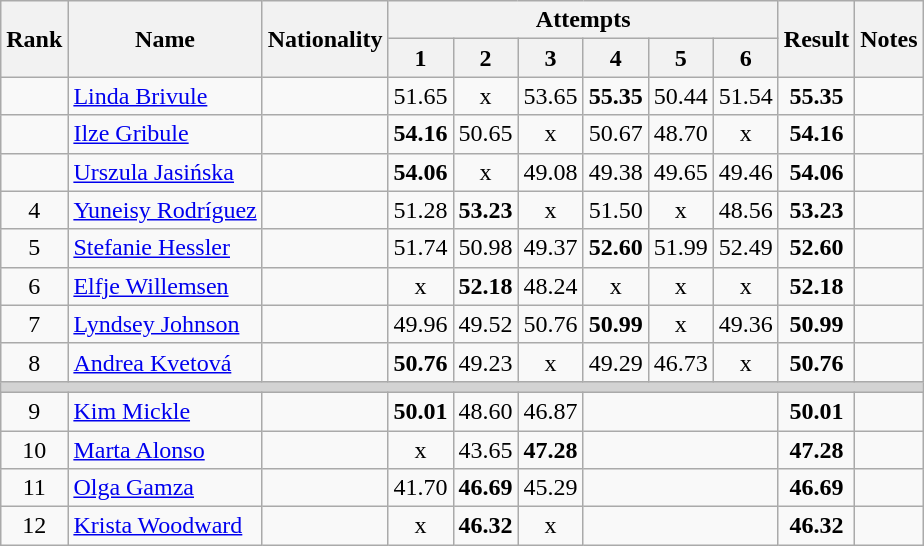<table class="wikitable sortable" style="text-align:center">
<tr>
<th rowspan=2>Rank</th>
<th rowspan=2>Name</th>
<th rowspan=2>Nationality</th>
<th colspan=6>Attempts</th>
<th rowspan=2>Result</th>
<th rowspan=2>Notes</th>
</tr>
<tr>
<th>1</th>
<th>2</th>
<th>3</th>
<th>4</th>
<th>5</th>
<th>6</th>
</tr>
<tr>
<td></td>
<td align=left><a href='#'>Linda Brivule</a></td>
<td align=left></td>
<td>51.65</td>
<td>x</td>
<td>53.65</td>
<td><strong>55.35</strong></td>
<td>50.44</td>
<td>51.54</td>
<td><strong>55.35</strong></td>
<td></td>
</tr>
<tr>
<td></td>
<td align=left><a href='#'>Ilze Gribule</a></td>
<td align=left></td>
<td><strong>54.16</strong></td>
<td>50.65</td>
<td>x</td>
<td>50.67</td>
<td>48.70</td>
<td>x</td>
<td><strong>54.16</strong></td>
<td></td>
</tr>
<tr>
<td></td>
<td align=left><a href='#'>Urszula Jasińska</a></td>
<td align=left></td>
<td><strong>54.06</strong></td>
<td>x</td>
<td>49.08</td>
<td>49.38</td>
<td>49.65</td>
<td>49.46</td>
<td><strong>54.06</strong></td>
<td></td>
</tr>
<tr>
<td>4</td>
<td align=left><a href='#'>Yuneisy Rodríguez</a></td>
<td align=left></td>
<td>51.28</td>
<td><strong>53.23</strong></td>
<td>x</td>
<td>51.50</td>
<td>x</td>
<td>48.56</td>
<td><strong>53.23</strong></td>
<td></td>
</tr>
<tr>
<td>5</td>
<td align=left><a href='#'>Stefanie Hessler</a></td>
<td align=left></td>
<td>51.74</td>
<td>50.98</td>
<td>49.37</td>
<td><strong>52.60</strong></td>
<td>51.99</td>
<td>52.49</td>
<td><strong>52.60</strong></td>
<td></td>
</tr>
<tr>
<td>6</td>
<td align=left><a href='#'>Elfje Willemsen</a></td>
<td align=left></td>
<td>x</td>
<td><strong>52.18</strong></td>
<td>48.24</td>
<td>x</td>
<td>x</td>
<td>x</td>
<td><strong>52.18</strong></td>
<td></td>
</tr>
<tr>
<td>7</td>
<td align=left><a href='#'>Lyndsey Johnson</a></td>
<td align=left></td>
<td>49.96</td>
<td>49.52</td>
<td>50.76</td>
<td><strong>50.99</strong></td>
<td>x</td>
<td>49.36</td>
<td><strong>50.99</strong></td>
<td></td>
</tr>
<tr>
<td>8</td>
<td align=left><a href='#'>Andrea Kvetová</a></td>
<td align=left></td>
<td><strong>50.76</strong></td>
<td>49.23</td>
<td>x</td>
<td>49.29</td>
<td>46.73</td>
<td>x</td>
<td><strong>50.76</strong></td>
<td></td>
</tr>
<tr>
<td colspan=11 bgcolor=lightgray></td>
</tr>
<tr>
<td>9</td>
<td align=left><a href='#'>Kim Mickle</a></td>
<td align=left></td>
<td><strong>50.01</strong></td>
<td>48.60</td>
<td>46.87</td>
<td colspan=3></td>
<td><strong>50.01</strong></td>
<td></td>
</tr>
<tr>
<td>10</td>
<td align=left><a href='#'>Marta Alonso</a></td>
<td align=left></td>
<td>x</td>
<td>43.65</td>
<td><strong>47.28</strong></td>
<td colspan=3></td>
<td><strong>47.28</strong></td>
<td></td>
</tr>
<tr>
<td>11</td>
<td align=left><a href='#'>Olga Gamza</a></td>
<td align=left></td>
<td>41.70</td>
<td><strong>46.69</strong></td>
<td>45.29</td>
<td colspan=3></td>
<td><strong>46.69</strong></td>
<td></td>
</tr>
<tr>
<td>12</td>
<td align=left><a href='#'>Krista Woodward</a></td>
<td align=left></td>
<td>x</td>
<td><strong>46.32</strong></td>
<td>x</td>
<td colspan=3></td>
<td><strong>46.32</strong></td>
<td></td>
</tr>
</table>
